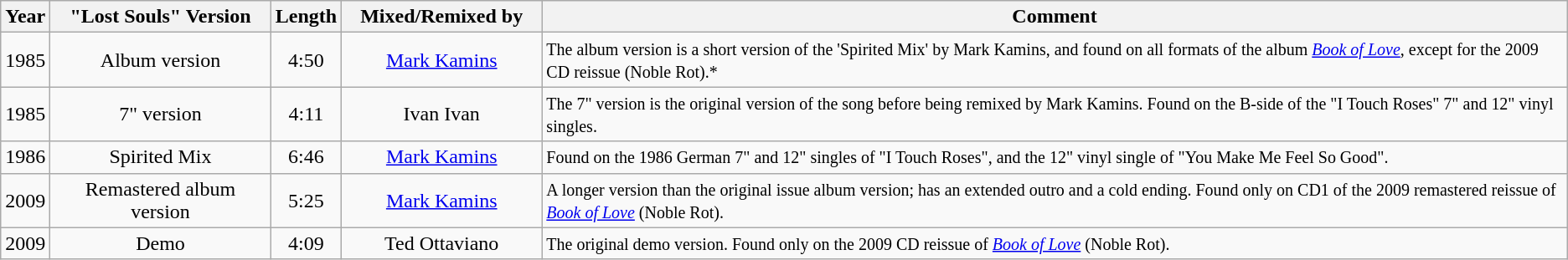<table class="wikitable">
<tr>
<th>Year</th>
<th style="width:185px;">"Lost Souls" Version</th>
<th>Length</th>
<th style="width:160px;">Mixed/Remixed by</th>
<th style="width:943px;">Comment</th>
</tr>
<tr>
<td align=center>1985</td>
<td align=center>Album version</td>
<td align=center>4:50</td>
<td align=center><a href='#'>Mark Kamins</a></td>
<td><small>The album version is a short version of the 'Spirited Mix' by Mark Kamins, and found on all formats of the album <em><a href='#'>Book of Love</a></em>, except for the 2009 CD reissue (Noble Rot).*</small></td>
</tr>
<tr>
<td align=center>1985</td>
<td align=center>7" version</td>
<td align=center>4:11</td>
<td align=center>Ivan Ivan</td>
<td><small>The 7" version is the original version of the song before being remixed by Mark Kamins. Found on the B-side of the "I Touch Roses" 7" and 12" vinyl singles.</small></td>
</tr>
<tr>
<td align=center>1986</td>
<td align=center>Spirited Mix</td>
<td align=center>6:46</td>
<td align=center><a href='#'>Mark Kamins</a></td>
<td><small>Found on the 1986 German 7" and 12" singles of "I Touch Roses", and the 12" vinyl single of "You Make Me Feel So Good".</small></td>
</tr>
<tr>
<td align=center>2009</td>
<td align=center>Remastered album version</td>
<td align=center>5:25</td>
<td align=center><a href='#'>Mark Kamins</a></td>
<td><small>A longer version than the original issue album version; has an extended outro and a cold ending. Found only on CD1 of the 2009 remastered reissue of <em><a href='#'>Book of Love</a></em> (Noble Rot).</small></td>
</tr>
<tr>
<td align=center>2009</td>
<td align=center>Demo</td>
<td align=center>4:09</td>
<td align=center>Ted Ottaviano</td>
<td><small>The original demo version. Found only on the 2009 CD reissue of <em><a href='#'>Book of Love</a></em> (Noble Rot).</small></td>
</tr>
</table>
